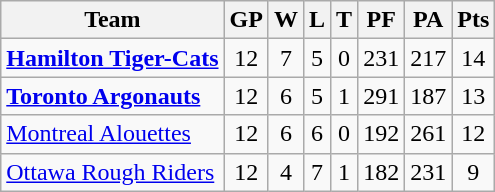<table class="wikitable">
<tr>
<th>Team</th>
<th>GP</th>
<th>W</th>
<th>L</th>
<th>T</th>
<th>PF</th>
<th>PA</th>
<th>Pts</th>
</tr>
<tr align="center">
<td align="left"><strong><a href='#'>Hamilton Tiger-Cats</a></strong></td>
<td>12</td>
<td>7</td>
<td>5</td>
<td>0</td>
<td>231</td>
<td>217</td>
<td>14</td>
</tr>
<tr align="center">
<td align="left"><strong><a href='#'>Toronto Argonauts</a></strong></td>
<td>12</td>
<td>6</td>
<td>5</td>
<td>1</td>
<td>291</td>
<td>187</td>
<td>13</td>
</tr>
<tr align="center">
<td align="left"><a href='#'>Montreal Alouettes</a></td>
<td>12</td>
<td>6</td>
<td>6</td>
<td>0</td>
<td>192</td>
<td>261</td>
<td>12</td>
</tr>
<tr align="center">
<td align="left"><a href='#'>Ottawa Rough Riders</a></td>
<td>12</td>
<td>4</td>
<td>7</td>
<td>1</td>
<td>182</td>
<td>231</td>
<td>9</td>
</tr>
</table>
